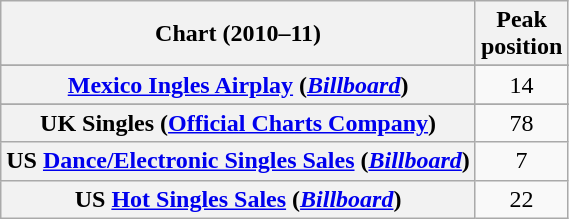<table class="wikitable plainrowheaders sortable">
<tr>
<th scope="col">Chart (2010–11)</th>
<th scope="col">Peak<br>position</th>
</tr>
<tr>
</tr>
<tr>
</tr>
<tr>
</tr>
<tr>
<th scope="row"><a href='#'>Mexico Ingles Airplay</a> (<em><a href='#'>Billboard</a></em>)</th>
<td align=center>14</td>
</tr>
<tr>
</tr>
<tr>
<th scope="row">UK Singles (<a href='#'>Official Charts Company</a>)</th>
<td align=center>78</td>
</tr>
<tr>
<th scope="row">US <a href='#'>Dance/Electronic Singles Sales</a> (<em><a href='#'>Billboard</a></em>)</th>
<td align=center>7</td>
</tr>
<tr>
<th scope="row">US <a href='#'>Hot Singles Sales</a> (<em><a href='#'>Billboard</a></em>)</th>
<td align=center>22</td>
</tr>
</table>
